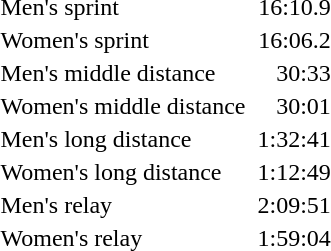<table>
<tr style="vertical-align:top;">
<td>Men's sprint </td>
<td></td>
<td style="text-align:right;">16:10.9</td>
<td></td>
<td style="text-align:right;"></td>
<td></td>
<td style="text-align:right;"></td>
</tr>
<tr style="vertical-align:top;">
<td>Women's sprint </td>
<td></td>
<td style="text-align:right;">16:06.2</td>
<td></td>
<td style="text-align:right;"></td>
<td></td>
<td style="text-align:right;"></td>
</tr>
<tr style="vertical-align:top;">
<td>Men's middle distance </td>
<td></td>
<td style="text-align:right;">30:33</td>
<td></td>
<td style="text-align:right;"></td>
<td></td>
<td style="text-align:right;"></td>
</tr>
<tr style="vertical-align:top;">
<td>Women's middle distance </td>
<td></td>
<td style="text-align:right;">30:01</td>
<td></td>
<td style="text-align:right;"></td>
<td></td>
<td style="text-align:right;"></td>
</tr>
<tr style="vertical-align:top;">
<td>Men's long distance </td>
<td></td>
<td style="text-align:right;">1:32:41</td>
<td></td>
<td style="text-align:right;"></td>
<td></td>
<td style="text-align:right;"></td>
</tr>
<tr style="vertical-align:top;">
<td>Women's long distance </td>
<td></td>
<td style="text-align:right;">1:12:49</td>
<td></td>
<td style="text-align:right;"></td>
<td></td>
<td style="text-align:right;"></td>
</tr>
<tr style="vertical-align:top;">
<td>Men's relay</td>
<td></td>
<td style="text-align:right;">2:09:51</td>
<td></td>
<td style="text-align:right;"></td>
<td></td>
<td style="text-align:right;"></td>
</tr>
<tr style="vertical-align:top;">
<td>Women's relay</td>
<td></td>
<td style="text-align:right;">1:59:04</td>
<td></td>
<td style="text-align:right;"></td>
<td></td>
<td style="text-align:right;"></td>
</tr>
</table>
